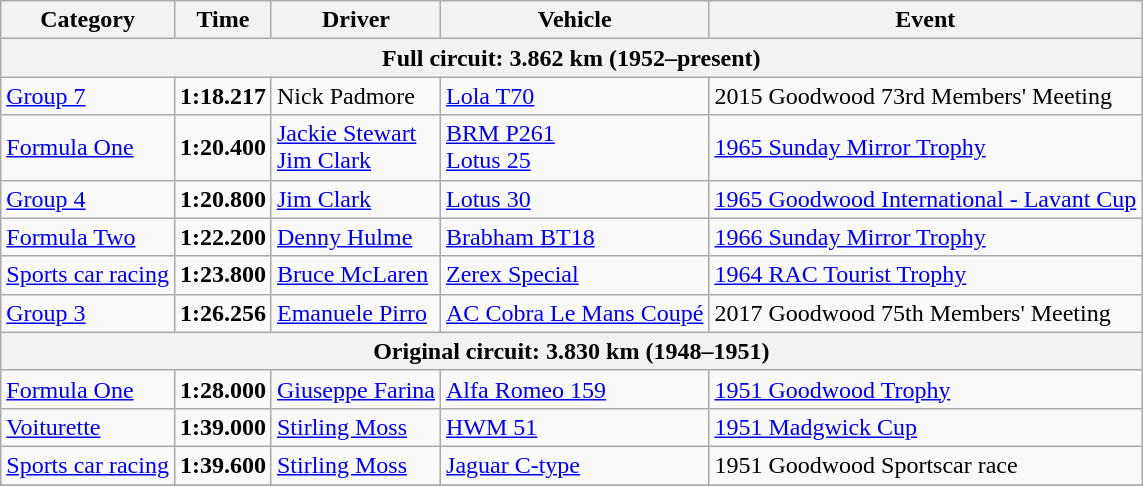<table class="wikitable">
<tr>
<th>Category</th>
<th>Time</th>
<th>Driver</th>
<th>Vehicle</th>
<th>Event</th>
</tr>
<tr>
<th colspan=5>Full circuit: 3.862 km (1952–present)</th>
</tr>
<tr>
<td><a href='#'>Group 7</a></td>
<td><strong>1:18.217</strong></td>
<td>Nick Padmore</td>
<td><a href='#'>Lola T70</a></td>
<td>2015 Goodwood 73rd Members' Meeting</td>
</tr>
<tr>
<td><a href='#'>Formula One</a></td>
<td><strong>1:20.400</strong></td>
<td><a href='#'>Jackie Stewart</a><br><a href='#'>Jim Clark</a></td>
<td><a href='#'>BRM P261</a><br><a href='#'>Lotus 25</a></td>
<td><a href='#'>1965 Sunday Mirror Trophy</a></td>
</tr>
<tr>
<td><a href='#'>Group 4</a></td>
<td><strong>1:20.800</strong></td>
<td><a href='#'>Jim Clark</a></td>
<td><a href='#'>Lotus 30</a></td>
<td><a href='#'>1965 Goodwood International - Lavant Cup</a></td>
</tr>
<tr>
<td><a href='#'>Formula Two</a></td>
<td><strong>1:22.200</strong></td>
<td><a href='#'>Denny Hulme</a></td>
<td><a href='#'>Brabham BT18</a></td>
<td><a href='#'>1966 Sunday Mirror Trophy</a></td>
</tr>
<tr>
<td><a href='#'>Sports car racing</a></td>
<td><strong>1:23.800</strong></td>
<td><a href='#'>Bruce McLaren</a></td>
<td><a href='#'>Zerex Special</a></td>
<td><a href='#'>1964 RAC Tourist Trophy</a></td>
</tr>
<tr>
<td><a href='#'>Group 3</a></td>
<td><strong>1:26.256</strong></td>
<td><a href='#'>Emanuele Pirro</a></td>
<td><a href='#'>AC Cobra Le Mans Coupé</a></td>
<td>2017 Goodwood 75th Members' Meeting</td>
</tr>
<tr>
<th colspan=5>Original circuit: 3.830 km (1948–1951)</th>
</tr>
<tr>
<td><a href='#'>Formula One</a></td>
<td><strong>1:28.000</strong></td>
<td><a href='#'>Giuseppe Farina</a></td>
<td><a href='#'>Alfa Romeo 159</a></td>
<td><a href='#'>1951 Goodwood Trophy</a></td>
</tr>
<tr>
<td><a href='#'>Voiturette</a></td>
<td><strong>1:39.000</strong></td>
<td><a href='#'>Stirling Moss</a></td>
<td><a href='#'>HWM 51</a></td>
<td><a href='#'>1951 Madgwick Cup</a></td>
</tr>
<tr>
<td><a href='#'>Sports car racing</a></td>
<td><strong>1:39.600</strong></td>
<td><a href='#'>Stirling Moss</a></td>
<td><a href='#'>Jaguar C-type</a></td>
<td>1951 Goodwood Sportscar race</td>
</tr>
<tr>
</tr>
</table>
